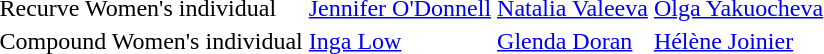<table>
<tr>
<td>Recurve Women's individual<br></td>
<td> <a href='#'>Jennifer O'Donnell</a></td>
<td> <a href='#'>Natalia Valeeva</a></td>
<td> <a href='#'>Olga Yakuocheva</a></td>
</tr>
<tr>
<td>Compound Women's individual<br></td>
<td> <a href='#'>Inga Low</a></td>
<td> <a href='#'>Glenda Doran</a></td>
<td> <a href='#'>Hélène Joinier</a></td>
</tr>
</table>
